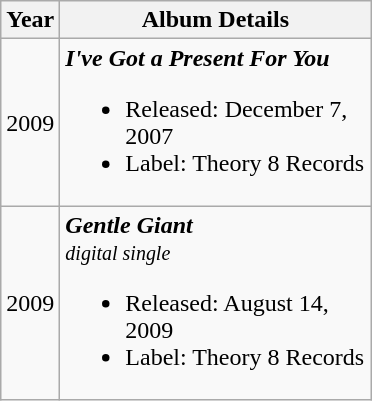<table class="wikitable" style="text-align:center;">
<tr>
<th rowspan="1">Year</th>
<th rowspan="1" width="200">Album Details</th>
</tr>
<tr>
<td>2009</td>
<td align="left"><strong><em>I've Got a Present For You</em></strong><br><ul><li>Released: December 7, 2007</li><li>Label: Theory 8 Records</li></ul></td>
</tr>
<tr>
<td>2009</td>
<td align="left"><strong><em>Gentle Giant</em></strong><br><small><em>digital single</em></small><br><ul><li>Released: August 14, 2009</li><li>Label: Theory 8 Records</li></ul></td>
</tr>
</table>
